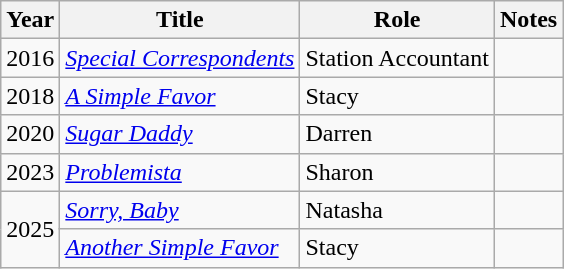<table class="wikitable sortable">
<tr>
<th>Year</th>
<th>Title</th>
<th>Role</th>
<th class="unsortable">Notes</th>
</tr>
<tr>
<td>2016</td>
<td><em><a href='#'>Special Correspondents</a></em></td>
<td>Station Accountant</td>
<td></td>
</tr>
<tr>
<td>2018</td>
<td data-sort-value="Simple Favor, A"><em><a href='#'>A Simple Favor</a></em></td>
<td>Stacy</td>
<td></td>
</tr>
<tr>
<td>2020</td>
<td><em><a href='#'>Sugar Daddy</a></em></td>
<td>Darren</td>
<td></td>
</tr>
<tr>
<td>2023</td>
<td><em><a href='#'>Problemista</a></em></td>
<td>Sharon</td>
<td></td>
</tr>
<tr>
<td rowspan="2">2025</td>
<td><em><a href='#'>Sorry, Baby</a></em></td>
<td>Natasha</td>
<td></td>
</tr>
<tr>
<td><em><a href='#'>Another Simple Favor</a></em></td>
<td>Stacy</td>
<td></td>
</tr>
</table>
